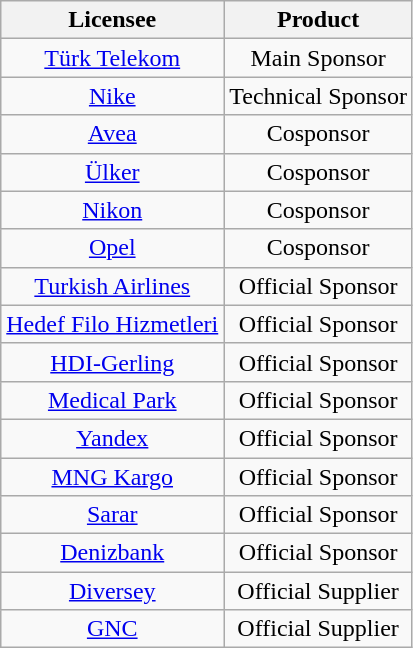<table class="wikitable" style="text-align: center">
<tr>
<th>Licensee</th>
<th>Product</th>
</tr>
<tr>
<td><a href='#'>Türk Telekom</a></td>
<td>Main Sponsor</td>
</tr>
<tr>
<td><a href='#'>Nike</a></td>
<td>Technical Sponsor</td>
</tr>
<tr>
<td><a href='#'>Avea</a></td>
<td>Cosponsor</td>
</tr>
<tr>
<td><a href='#'>Ülker</a></td>
<td>Cosponsor</td>
</tr>
<tr>
<td><a href='#'>Nikon</a></td>
<td>Cosponsor</td>
</tr>
<tr>
<td><a href='#'>Opel</a></td>
<td>Cosponsor</td>
</tr>
<tr>
<td><a href='#'>Turkish Airlines</a></td>
<td>Official Sponsor</td>
</tr>
<tr>
<td><a href='#'>Hedef Filo Hizmetleri</a></td>
<td>Official Sponsor</td>
</tr>
<tr>
<td><a href='#'>HDI-Gerling</a></td>
<td>Official Sponsor</td>
</tr>
<tr>
<td><a href='#'>Medical Park</a></td>
<td>Official Sponsor</td>
</tr>
<tr>
<td><a href='#'>Yandex</a></td>
<td>Official Sponsor</td>
</tr>
<tr>
<td><a href='#'>MNG Kargo</a></td>
<td>Official Sponsor</td>
</tr>
<tr>
<td><a href='#'>Sarar</a></td>
<td>Official Sponsor</td>
</tr>
<tr>
<td><a href='#'>Denizbank</a></td>
<td>Official Sponsor</td>
</tr>
<tr>
<td><a href='#'>Diversey</a></td>
<td>Official Supplier</td>
</tr>
<tr>
<td><a href='#'>GNC</a></td>
<td>Official Supplier</td>
</tr>
</table>
